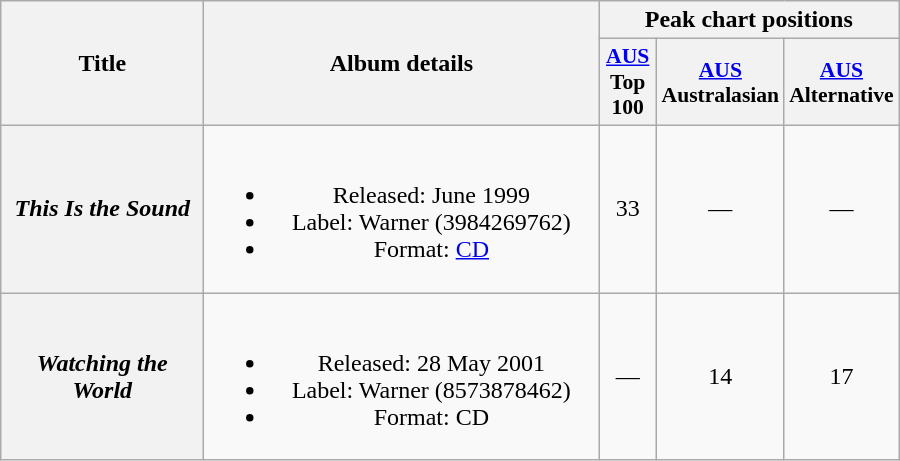<table class="wikitable plainrowheaders" style="text-align:center;" border="1">
<tr>
<th scope="col" rowspan="2" style="width:8em;">Title</th>
<th scope="col" rowspan="2" style="width:16em;">Album details</th>
<th scope="col" colspan="3">Peak chart positions</th>
</tr>
<tr>
<th scope="col" style="width:2.2em;font-size:90%;"><a href='#'>AUS</a><br>Top 100<br></th>
<th scope="col" style="width:2.2em;font-size:90%;"><a href='#'>AUS</a><br>Australasian<br></th>
<th scope="col" style="width:2.2em;font-size:90%;"><a href='#'>AUS</a><br>Alternative<br></th>
</tr>
<tr>
<th scope="row"><em>This Is the Sound</em></th>
<td><br><ul><li>Released: June 1999</li><li>Label: Warner (3984269762)</li><li>Format: <a href='#'>CD</a></li></ul></td>
<td>33</td>
<td>—</td>
<td>—</td>
</tr>
<tr>
<th scope="row"><em>Watching the World</em></th>
<td><br><ul><li>Released: 28 May 2001</li><li>Label: Warner (8573878462)</li><li>Format: CD</li></ul></td>
<td>—</td>
<td>14 </td>
<td>17</td>
</tr>
</table>
